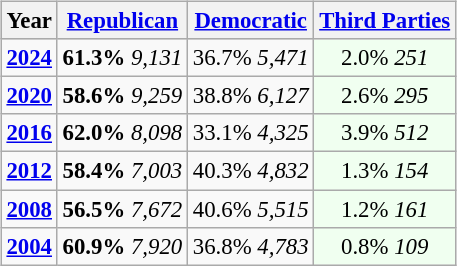<table class="wikitable" style="float:right; font-size:95%;">
<tr bgcolor=lightgrey>
<th>Year</th>
<th><a href='#'>Republican</a></th>
<th><a href='#'>Democratic</a></th>
<th><a href='#'>Third Parties</a></th>
</tr>
<tr>
<td style="text-align:center;" ><strong><a href='#'>2024</a></strong></td>
<td style="text-align:center;" ><strong>61.3%</strong> <em>9,131</em></td>
<td style="text-align:center;" >36.7% <em>5,471</em></td>
<td style="text-align:center; background:honeyDew;">2.0% <em>251</em></td>
</tr>
<tr>
<td style="text-align:center;" ><strong><a href='#'>2020</a></strong></td>
<td style="text-align:center;" ><strong>58.6%</strong> <em>9,259</em></td>
<td style="text-align:center;" >38.8% <em>6,127</em></td>
<td style="text-align:center; background:honeyDew;">2.6% <em>295</em></td>
</tr>
<tr>
<td style="text-align:center;" ><strong><a href='#'>2016</a></strong></td>
<td style="text-align:center;" ><strong>62.0%</strong> <em>8,098</em></td>
<td style="text-align:center;" >33.1% <em>4,325</em></td>
<td style="text-align:center; background:honeyDew;">3.9% <em>512</em></td>
</tr>
<tr>
<td style="text-align:center;" ><strong><a href='#'>2012</a></strong></td>
<td style="text-align:center;" ><strong>58.4%</strong> <em>7,003</em></td>
<td style="text-align:center;" >40.3% <em>4,832</em></td>
<td style="text-align:center; background:honeyDew;">1.3% <em>154</em></td>
</tr>
<tr>
<td style="text-align:center;" ><strong><a href='#'>2008</a></strong></td>
<td style="text-align:center;" ><strong>56.5%</strong> <em>7,672</em></td>
<td style="text-align:center;" >40.6% <em>5,515</em></td>
<td style="text-align:center; background:honeyDew;">1.2% <em>161</em></td>
</tr>
<tr>
<td style="text-align:center;" ><strong><a href='#'>2004</a></strong></td>
<td style="text-align:center;" ><strong>60.9%</strong> <em>7,920</em></td>
<td style="text-align:center;" >36.8% <em>4,783</em></td>
<td style="text-align:center; background:honeyDew;">0.8% <em>109</em></td>
</tr>
</table>
